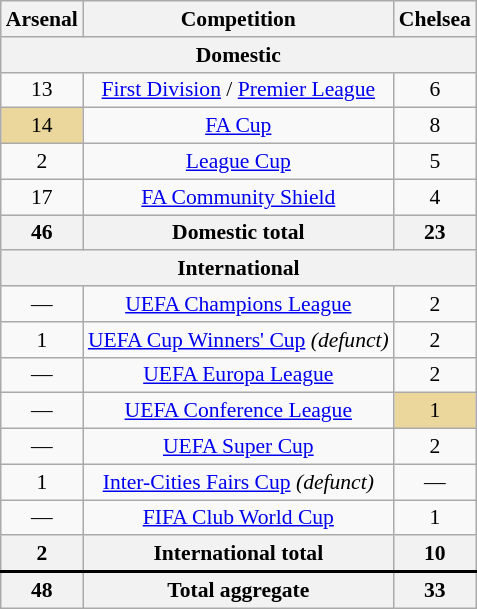<table class="wikitable sortable"  style="width:auto; font-size:90%">
<tr>
<th>Arsenal</th>
<th>Competition</th>
<th>Chelsea</th>
</tr>
<tr style="text-align:center;">
<th colspan="4">Domestic</th>
</tr>
<tr style="text-align:center;">
<td>13</td>
<td><a href='#'>First Division</a> / <a href='#'>Premier League</a></td>
<td>6</td>
</tr>
<tr style="text-align:center;">
<td style=background:#EBD79B>14</td>
<td><a href='#'>FA Cup</a></td>
<td>8</td>
</tr>
<tr style="text-align:center;">
<td>2</td>
<td><a href='#'>League Cup</a></td>
<td>5</td>
</tr>
<tr style="text-align:center;">
<td>17</td>
<td><a href='#'>FA Community Shield</a></td>
<td>4</td>
</tr>
<tr style="text-align:center;">
<th>46</th>
<th>Domestic total</th>
<th>23</th>
</tr>
<tr style="text-align:center;">
<th colspan="4">International</th>
</tr>
<tr style="text-align:center;">
<td>—</td>
<td><a href='#'>UEFA Champions League</a></td>
<td>2</td>
</tr>
<tr style="text-align:center;">
<td>1</td>
<td><a href='#'>UEFA Cup Winners' Cup</a> <em>(defunct)</em></td>
<td>2</td>
</tr>
<tr style="text-align:center;">
<td>—</td>
<td><a href='#'>UEFA Europa League</a></td>
<td>2</td>
</tr>
<tr style="text-align:center;">
<td>—</td>
<td><a href='#'>UEFA Conference League</a></td>
<td style=background:#EBD79B>1</td>
</tr>
<tr style="text-align:center;">
<td>—</td>
<td><a href='#'>UEFA Super Cup</a></td>
<td>2</td>
</tr>
<tr style="text-align:center;">
<td>1</td>
<td><a href='#'>Inter-Cities Fairs Cup</a> <em>(defunct)</em></td>
<td>—</td>
</tr>
<tr style="text-align:center;">
<td>—</td>
<td><a href='#'>FIFA Club World Cup</a></td>
<td>1</td>
</tr>
<tr style="text-align:center;">
<th>2</th>
<th>International total</th>
<th>10</th>
</tr>
<tr style="text-align:center; border-top: 2px solid black;">
<th>48</th>
<th>Total aggregate</th>
<th>33</th>
</tr>
</table>
